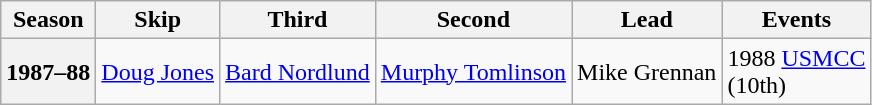<table class="wikitable">
<tr>
<th scope="col">Season</th>
<th scope="col">Skip</th>
<th scope="col">Third</th>
<th scope="col">Second</th>
<th scope="col">Lead</th>
<th scope="col">Events</th>
</tr>
<tr>
<th scope="row">1987–88</th>
<td><a href='#'>Doug Jones</a></td>
<td><a href='#'>Bard Nordlund</a></td>
<td><a href='#'>Murphy Tomlinson</a></td>
<td>Mike Grennan</td>
<td>1988 <a href='#'>USMCC</a> <br> (10th)</td>
</tr>
</table>
